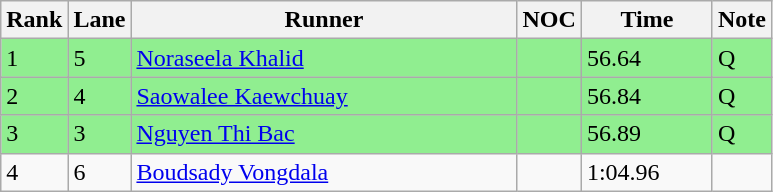<table class="wikitable sortable" style="text-align:Left">
<tr>
<th width=10>Rank</th>
<th width=10>Lane</th>
<th width=250>Runner</th>
<th width=10>NOC</th>
<th width=80>Time</th>
<th width=10>Note</th>
</tr>
<tr bgcolor=lightgreen>
<td>1</td>
<td>5</td>
<td><a href='#'>Noraseela Khalid</a></td>
<td></td>
<td>56.64</td>
<td>Q</td>
</tr>
<tr bgcolor=lightgreen>
<td>2</td>
<td>4</td>
<td><a href='#'>Saowalee Kaewchuay</a></td>
<td></td>
<td>56.84</td>
<td>Q</td>
</tr>
<tr bgcolor=lightgreen>
<td>3</td>
<td>3</td>
<td><a href='#'>Nguyen Thi Bac</a></td>
<td></td>
<td>56.89</td>
<td>Q</td>
</tr>
<tr>
<td>4</td>
<td>6</td>
<td><a href='#'>Boudsady Vongdala</a></td>
<td></td>
<td>1:04.96</td>
<td></td>
</tr>
</table>
